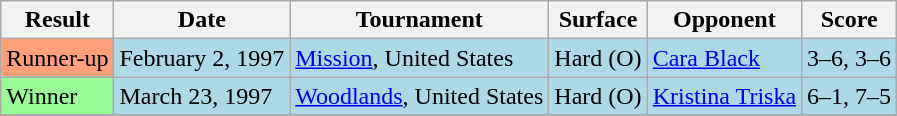<table class="wikitable">
<tr>
<th>Result</th>
<th>Date</th>
<th>Tournament</th>
<th>Surface</th>
<th>Opponent</th>
<th>Score</th>
</tr>
<tr style="background:lightblue;">
<td style="background:#ffa07a;">Runner-up</td>
<td>February 2, 1997</td>
<td><a href='#'>Mission</a>, United States</td>
<td>Hard (O)</td>
<td> <a href='#'>Cara Black</a></td>
<td>3–6, 3–6</td>
</tr>
<tr style="background:lightblue;">
<td style="background:#98fb98;">Winner</td>
<td>March 23, 1997</td>
<td><a href='#'>Woodlands</a>, United States</td>
<td>Hard (O)</td>
<td> <a href='#'>Kristina Triska</a></td>
<td>6–1, 7–5</td>
</tr>
<tr>
</tr>
</table>
